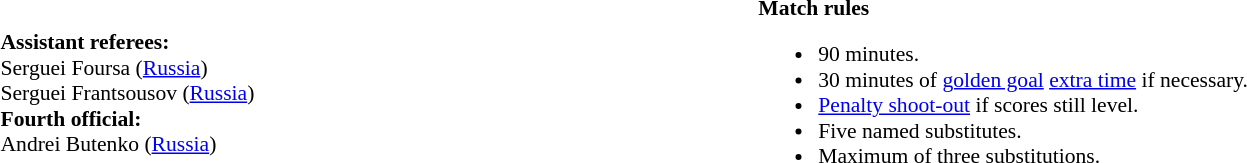<table width=100% style="font-size: 90%">
<tr>
<td><br><strong>Assistant referees:</strong>
<br> Serguei Foursa (<a href='#'>Russia</a>)
<br> Serguei Frantsousov (<a href='#'>Russia</a>)
<br><strong>Fourth official:</strong>
<br> Andrei Butenko (<a href='#'>Russia</a>)</td>
<td style="width:60%; vertical-align:top;"><br><strong>Match rules</strong><ul><li>90 minutes.</li><li>30 minutes of <a href='#'>golden goal</a> <a href='#'>extra time</a> if necessary.</li><li><a href='#'>Penalty shoot-out</a> if scores still level.</li><li>Five named substitutes.</li><li>Maximum of three substitutions.</li></ul></td>
</tr>
</table>
